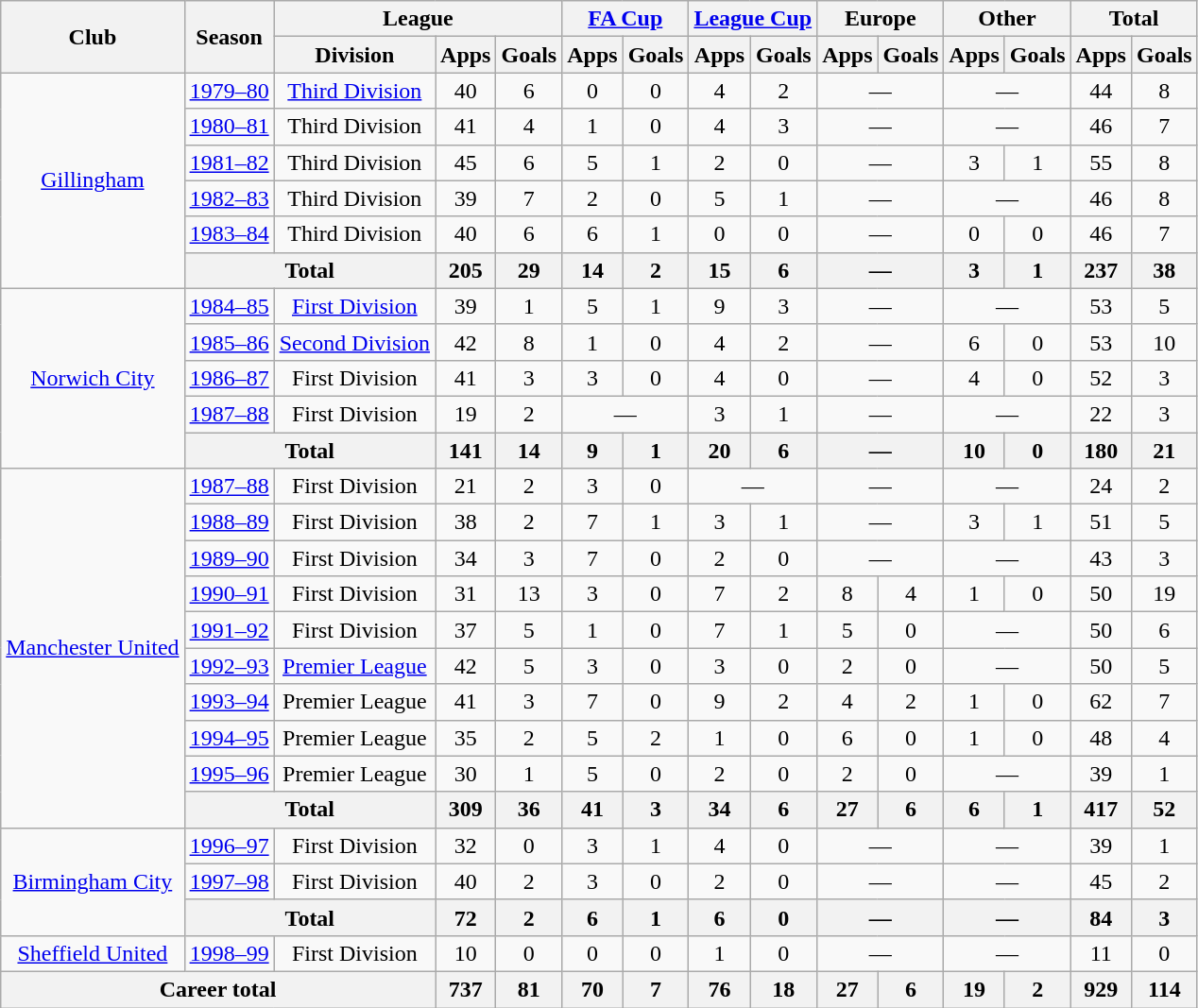<table class=wikitable style=text-align:center>
<tr>
<th rowspan="2">Club</th>
<th rowspan="2">Season</th>
<th colspan="3">League</th>
<th colspan="2"><a href='#'>FA Cup</a></th>
<th colspan="2"><a href='#'>League Cup</a></th>
<th colspan="2">Europe</th>
<th colspan="2">Other</th>
<th colspan="2">Total</th>
</tr>
<tr>
<th>Division</th>
<th>Apps</th>
<th>Goals</th>
<th>Apps</th>
<th>Goals</th>
<th>Apps</th>
<th>Goals</th>
<th>Apps</th>
<th>Goals</th>
<th>Apps</th>
<th>Goals</th>
<th>Apps</th>
<th>Goals</th>
</tr>
<tr>
<td rowspan="6"><a href='#'>Gillingham</a></td>
<td><a href='#'>1979–80</a></td>
<td><a href='#'>Third Division</a></td>
<td>40</td>
<td>6</td>
<td>0</td>
<td>0</td>
<td>4</td>
<td>2</td>
<td colspan="2">—</td>
<td colspan="2">—</td>
<td>44</td>
<td>8</td>
</tr>
<tr>
<td><a href='#'>1980–81</a></td>
<td>Third Division</td>
<td>41</td>
<td>4</td>
<td>1</td>
<td>0</td>
<td>4</td>
<td>3</td>
<td colspan="2">—</td>
<td colspan="2">—</td>
<td>46</td>
<td>7</td>
</tr>
<tr>
<td><a href='#'>1981–82</a></td>
<td>Third Division</td>
<td>45</td>
<td>6</td>
<td>5</td>
<td>1</td>
<td>2</td>
<td>0</td>
<td colspan="2">—</td>
<td>3</td>
<td>1</td>
<td>55</td>
<td>8</td>
</tr>
<tr>
<td><a href='#'>1982–83</a></td>
<td>Third Division</td>
<td>39</td>
<td>7</td>
<td>2</td>
<td>0</td>
<td>5</td>
<td>1</td>
<td colspan="2">—</td>
<td colspan="2">—</td>
<td>46</td>
<td>8</td>
</tr>
<tr>
<td><a href='#'>1983–84</a></td>
<td>Third Division</td>
<td>40</td>
<td>6</td>
<td>6</td>
<td>1</td>
<td>0</td>
<td>0</td>
<td colspan="2">—</td>
<td>0</td>
<td>0</td>
<td>46</td>
<td>7</td>
</tr>
<tr>
<th colspan="2">Total</th>
<th>205</th>
<th>29</th>
<th>14</th>
<th>2</th>
<th>15</th>
<th>6</th>
<th colspan="2">—</th>
<th>3</th>
<th>1</th>
<th>237</th>
<th>38</th>
</tr>
<tr>
<td rowspan="5"><a href='#'>Norwich City</a></td>
<td><a href='#'>1984–85</a></td>
<td><a href='#'>First Division</a></td>
<td>39</td>
<td>1</td>
<td>5</td>
<td>1</td>
<td>9</td>
<td>3</td>
<td colspan="2">—</td>
<td colspan="2">—</td>
<td>53</td>
<td>5</td>
</tr>
<tr>
<td><a href='#'>1985–86</a></td>
<td><a href='#'>Second Division</a></td>
<td>42</td>
<td>8</td>
<td>1</td>
<td>0</td>
<td>4</td>
<td>2</td>
<td colspan="2">—</td>
<td>6</td>
<td>0</td>
<td>53</td>
<td>10</td>
</tr>
<tr>
<td><a href='#'>1986–87</a></td>
<td>First Division</td>
<td>41</td>
<td>3</td>
<td>3</td>
<td>0</td>
<td>4</td>
<td>0</td>
<td colspan="2">—</td>
<td>4</td>
<td>0</td>
<td>52</td>
<td>3</td>
</tr>
<tr>
<td><a href='#'>1987–88</a></td>
<td>First Division</td>
<td>19</td>
<td>2</td>
<td colspan="2">—</td>
<td>3</td>
<td>1</td>
<td colspan="2">—</td>
<td colspan="2">—</td>
<td>22</td>
<td>3</td>
</tr>
<tr>
<th colspan="2">Total</th>
<th>141</th>
<th>14</th>
<th>9</th>
<th>1</th>
<th>20</th>
<th>6</th>
<th colspan="2">—</th>
<th>10</th>
<th>0</th>
<th>180</th>
<th>21</th>
</tr>
<tr>
<td rowspan="10"><a href='#'>Manchester United</a></td>
<td><a href='#'>1987–88</a></td>
<td>First Division</td>
<td>21</td>
<td>2</td>
<td>3</td>
<td>0</td>
<td colspan="2">—</td>
<td colspan="2">—</td>
<td colspan="2">—</td>
<td>24</td>
<td>2</td>
</tr>
<tr>
<td><a href='#'>1988–89</a></td>
<td>First Division</td>
<td>38</td>
<td>2</td>
<td>7</td>
<td>1</td>
<td>3</td>
<td>1</td>
<td colspan="2">—</td>
<td>3</td>
<td>1</td>
<td>51</td>
<td>5</td>
</tr>
<tr>
<td><a href='#'>1989–90</a></td>
<td>First Division</td>
<td>34</td>
<td>3</td>
<td>7</td>
<td>0</td>
<td>2</td>
<td>0</td>
<td colspan="2">—</td>
<td colspan="2">—</td>
<td>43</td>
<td>3</td>
</tr>
<tr>
<td><a href='#'>1990–91</a></td>
<td>First Division</td>
<td>31</td>
<td>13</td>
<td>3</td>
<td>0</td>
<td>7</td>
<td>2</td>
<td>8</td>
<td>4</td>
<td>1</td>
<td>0</td>
<td>50</td>
<td>19</td>
</tr>
<tr>
<td><a href='#'>1991–92</a></td>
<td>First Division</td>
<td>37</td>
<td>5</td>
<td>1</td>
<td>0</td>
<td>7</td>
<td>1</td>
<td>5</td>
<td>0</td>
<td colspan="2">—</td>
<td>50</td>
<td>6</td>
</tr>
<tr>
<td><a href='#'>1992–93</a></td>
<td><a href='#'>Premier League</a></td>
<td>42</td>
<td>5</td>
<td>3</td>
<td>0</td>
<td>3</td>
<td>0</td>
<td>2</td>
<td>0</td>
<td colspan="2">—</td>
<td>50</td>
<td>5</td>
</tr>
<tr>
<td><a href='#'>1993–94</a></td>
<td>Premier League</td>
<td>41</td>
<td>3</td>
<td>7</td>
<td>0</td>
<td>9</td>
<td>2</td>
<td>4</td>
<td>2</td>
<td>1</td>
<td>0</td>
<td>62</td>
<td>7</td>
</tr>
<tr>
<td><a href='#'>1994–95</a></td>
<td>Premier League</td>
<td>35</td>
<td>2</td>
<td>5</td>
<td>2</td>
<td>1</td>
<td>0</td>
<td>6</td>
<td>0</td>
<td>1</td>
<td>0</td>
<td>48</td>
<td>4</td>
</tr>
<tr>
<td><a href='#'>1995–96</a></td>
<td>Premier League</td>
<td>30</td>
<td>1</td>
<td>5</td>
<td>0</td>
<td>2</td>
<td>0</td>
<td>2</td>
<td>0</td>
<td colspan="2">—</td>
<td>39</td>
<td>1</td>
</tr>
<tr>
<th colspan="2">Total</th>
<th>309</th>
<th>36</th>
<th>41</th>
<th>3</th>
<th>34</th>
<th>6</th>
<th>27</th>
<th>6</th>
<th>6</th>
<th>1</th>
<th>417</th>
<th>52</th>
</tr>
<tr>
<td rowspan="3"><a href='#'>Birmingham City</a></td>
<td><a href='#'>1996–97</a></td>
<td>First Division</td>
<td>32</td>
<td>0</td>
<td>3</td>
<td>1</td>
<td>4</td>
<td>0</td>
<td colspan="2">—</td>
<td colspan="2">—</td>
<td>39</td>
<td>1</td>
</tr>
<tr>
<td><a href='#'>1997–98</a></td>
<td>First Division</td>
<td>40</td>
<td>2</td>
<td>3</td>
<td>0</td>
<td>2</td>
<td>0</td>
<td colspan="2">—</td>
<td colspan="2">—</td>
<td>45</td>
<td>2</td>
</tr>
<tr>
<th colspan="2">Total</th>
<th>72</th>
<th>2</th>
<th>6</th>
<th>1</th>
<th>6</th>
<th>0</th>
<th colspan="2">—</th>
<th colspan="2">—</th>
<th>84</th>
<th>3</th>
</tr>
<tr>
<td><a href='#'>Sheffield United</a></td>
<td><a href='#'>1998–99</a></td>
<td>First Division</td>
<td>10</td>
<td>0</td>
<td>0</td>
<td>0</td>
<td>1</td>
<td>0</td>
<td colspan="2">—</td>
<td colspan="2">—</td>
<td>11</td>
<td>0</td>
</tr>
<tr>
<th colspan="3">Career total</th>
<th>737</th>
<th>81</th>
<th>70</th>
<th>7</th>
<th>76</th>
<th>18</th>
<th>27</th>
<th>6</th>
<th>19</th>
<th>2</th>
<th>929</th>
<th>114</th>
</tr>
</table>
